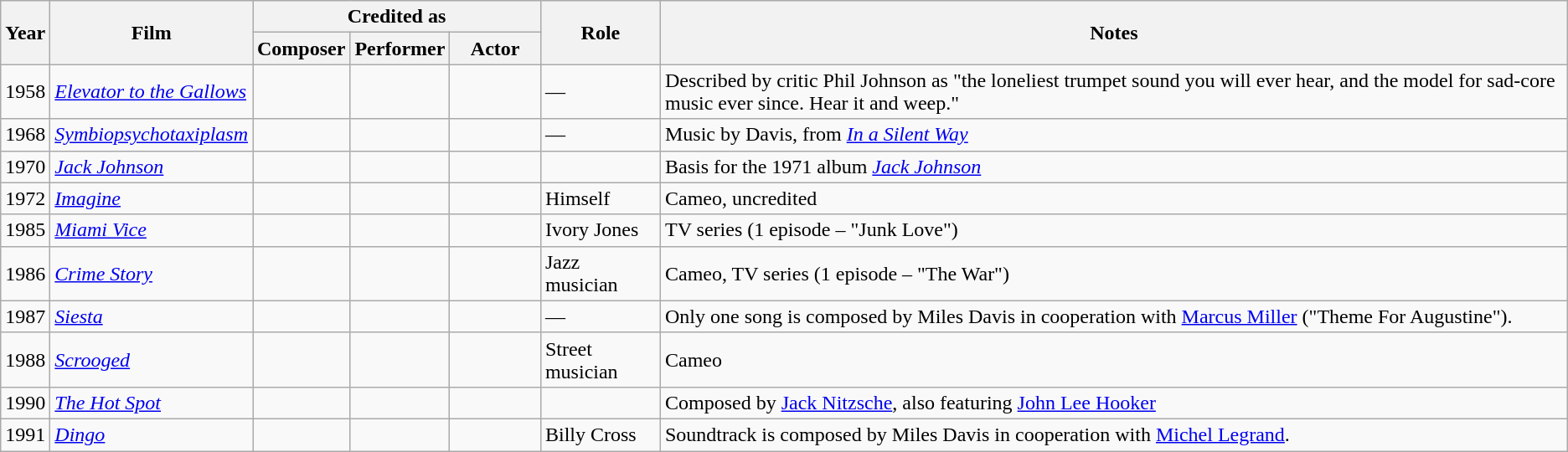<table class="wikitable">
<tr>
<th rowspan=2>Year</th>
<th rowspan=2>Film</th>
<th colspan=3>Credited as</th>
<th rowspan=2>Role</th>
<th rowspan=2>Notes</th>
</tr>
<tr>
<th width=65>Composer</th>
<th width=65>Performer</th>
<th width=65>Actor</th>
</tr>
<tr>
<td>1958</td>
<td><em><a href='#'>Elevator to the Gallows</a></em></td>
<td></td>
<td></td>
<td></td>
<td>—</td>
<td>Described by critic Phil Johnson as "the loneliest trumpet sound you will ever hear, and the model for sad-core music ever since. Hear it and weep."</td>
</tr>
<tr>
<td>1968</td>
<td><em><a href='#'>Symbiopsychotaxiplasm</a></em></td>
<td></td>
<td></td>
<td></td>
<td>—</td>
<td>Music by Davis, from <em><a href='#'>In a Silent Way</a></em></td>
</tr>
<tr>
<td>1970</td>
<td><em><a href='#'>Jack Johnson</a></em></td>
<td></td>
<td></td>
<td></td>
<td></td>
<td>Basis for the 1971 album <a href='#'><em>Jack Johnson</em></a></td>
</tr>
<tr>
<td>1972</td>
<td><em><a href='#'>Imagine</a></em></td>
<td></td>
<td></td>
<td></td>
<td>Himself</td>
<td>Cameo, uncredited</td>
</tr>
<tr>
<td>1985</td>
<td><em><a href='#'>Miami Vice</a></em></td>
<td></td>
<td></td>
<td></td>
<td>Ivory Jones</td>
<td>TV series (1 episode – "Junk Love")</td>
</tr>
<tr>
<td>1986</td>
<td><em><a href='#'>Crime Story</a></em></td>
<td></td>
<td></td>
<td></td>
<td>Jazz musician</td>
<td>Cameo, TV series (1 episode – "The War")</td>
</tr>
<tr>
<td>1987</td>
<td><em><a href='#'>Siesta</a></em></td>
<td></td>
<td></td>
<td></td>
<td>—</td>
<td>Only one song is composed by Miles Davis in cooperation with <a href='#'>Marcus Miller</a> ("Theme For Augustine").</td>
</tr>
<tr>
<td>1988</td>
<td><em><a href='#'>Scrooged</a></em></td>
<td></td>
<td></td>
<td></td>
<td>Street musician</td>
<td>Cameo</td>
</tr>
<tr>
<td>1990</td>
<td><em><a href='#'>The Hot Spot</a></em></td>
<td></td>
<td></td>
<td></td>
<td></td>
<td>Composed by <a href='#'>Jack Nitzsche</a>, also featuring <a href='#'>John Lee Hooker</a></td>
</tr>
<tr>
<td>1991</td>
<td><em><a href='#'>Dingo</a></em></td>
<td></td>
<td></td>
<td></td>
<td>Billy Cross</td>
<td>Soundtrack is composed by Miles Davis in cooperation with <a href='#'>Michel Legrand</a>.</td>
</tr>
</table>
